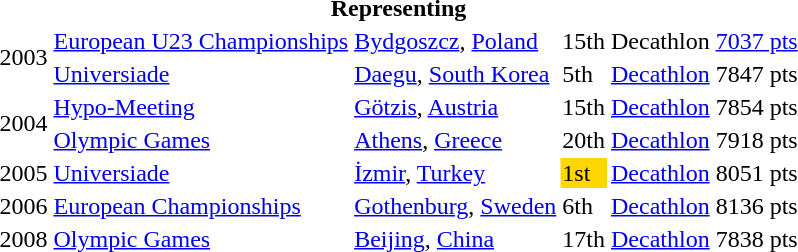<table>
<tr>
<th colspan="6">Representing </th>
</tr>
<tr>
<td rowspan=2>2003</td>
<td><a href='#'>European U23 Championships</a></td>
<td><a href='#'>Bydgoszcz</a>, <a href='#'>Poland</a></td>
<td>15th</td>
<td>Decathlon</td>
<td><a href='#'>7037 pts</a></td>
</tr>
<tr>
<td><a href='#'>Universiade</a></td>
<td><a href='#'>Daegu</a>, <a href='#'>South Korea</a></td>
<td>5th</td>
<td><a href='#'>Decathlon</a></td>
<td>7847 pts</td>
</tr>
<tr>
<td rowspan=2>2004</td>
<td><a href='#'>Hypo-Meeting</a></td>
<td><a href='#'>Götzis</a>, <a href='#'>Austria</a></td>
<td>15th</td>
<td><a href='#'>Decathlon</a></td>
<td>7854 pts</td>
</tr>
<tr>
<td><a href='#'>Olympic Games</a></td>
<td><a href='#'>Athens</a>, <a href='#'>Greece</a></td>
<td>20th</td>
<td><a href='#'>Decathlon</a></td>
<td>7918 pts</td>
</tr>
<tr>
<td>2005</td>
<td><a href='#'>Universiade</a></td>
<td><a href='#'>İzmir</a>, <a href='#'>Turkey</a></td>
<td bgcolor="gold">1st</td>
<td><a href='#'>Decathlon</a></td>
<td>8051 pts</td>
</tr>
<tr>
<td>2006</td>
<td><a href='#'>European Championships</a></td>
<td><a href='#'>Gothenburg</a>, <a href='#'>Sweden</a></td>
<td>6th</td>
<td><a href='#'>Decathlon</a></td>
<td>8136 pts</td>
</tr>
<tr>
<td>2008</td>
<td><a href='#'>Olympic Games</a></td>
<td><a href='#'>Beijing</a>, <a href='#'>China</a></td>
<td>17th</td>
<td><a href='#'>Decathlon</a></td>
<td>7838 pts</td>
</tr>
</table>
